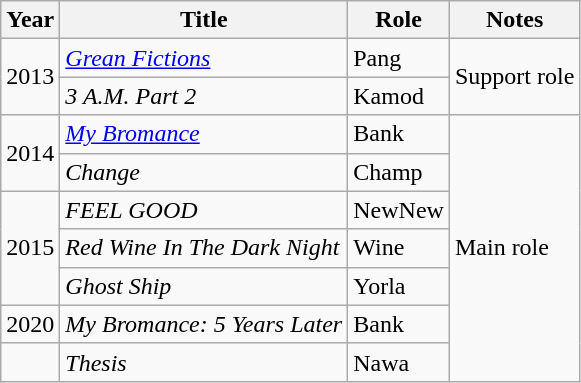<table class="wikitable sortable">
<tr>
<th>Year</th>
<th>Title</th>
<th>Role</th>
<th class="unsortable">Notes</th>
</tr>
<tr>
<td rowspan="2">2013</td>
<td><em><a href='#'>Grean Fictions</a></em></td>
<td>Pang</td>
<td rowspan="2">Support role</td>
</tr>
<tr>
<td><em>3 A.M. Part 2</em></td>
<td>Kamod</td>
</tr>
<tr>
<td rowspan="2">2014</td>
<td><em><a href='#'>My Bromance</a></em></td>
<td>Bank</td>
<td rowspan="7">Main role</td>
</tr>
<tr>
<td><em>Change</em></td>
<td>Champ</td>
</tr>
<tr>
<td rowspan="3">2015</td>
<td><em>FEEL GOOD</em></td>
<td>NewNew</td>
</tr>
<tr>
<td><em>Red Wine In The Dark Night</em></td>
<td>Wine</td>
</tr>
<tr>
<td><em>Ghost Ship</em></td>
<td>Yorla</td>
</tr>
<tr>
<td>2020</td>
<td><em>My Bromance: 5 Years Later</em></td>
<td>Bank</td>
</tr>
<tr>
<td></td>
<td><em>Thesis</em></td>
<td>Nawa</td>
</tr>
</table>
